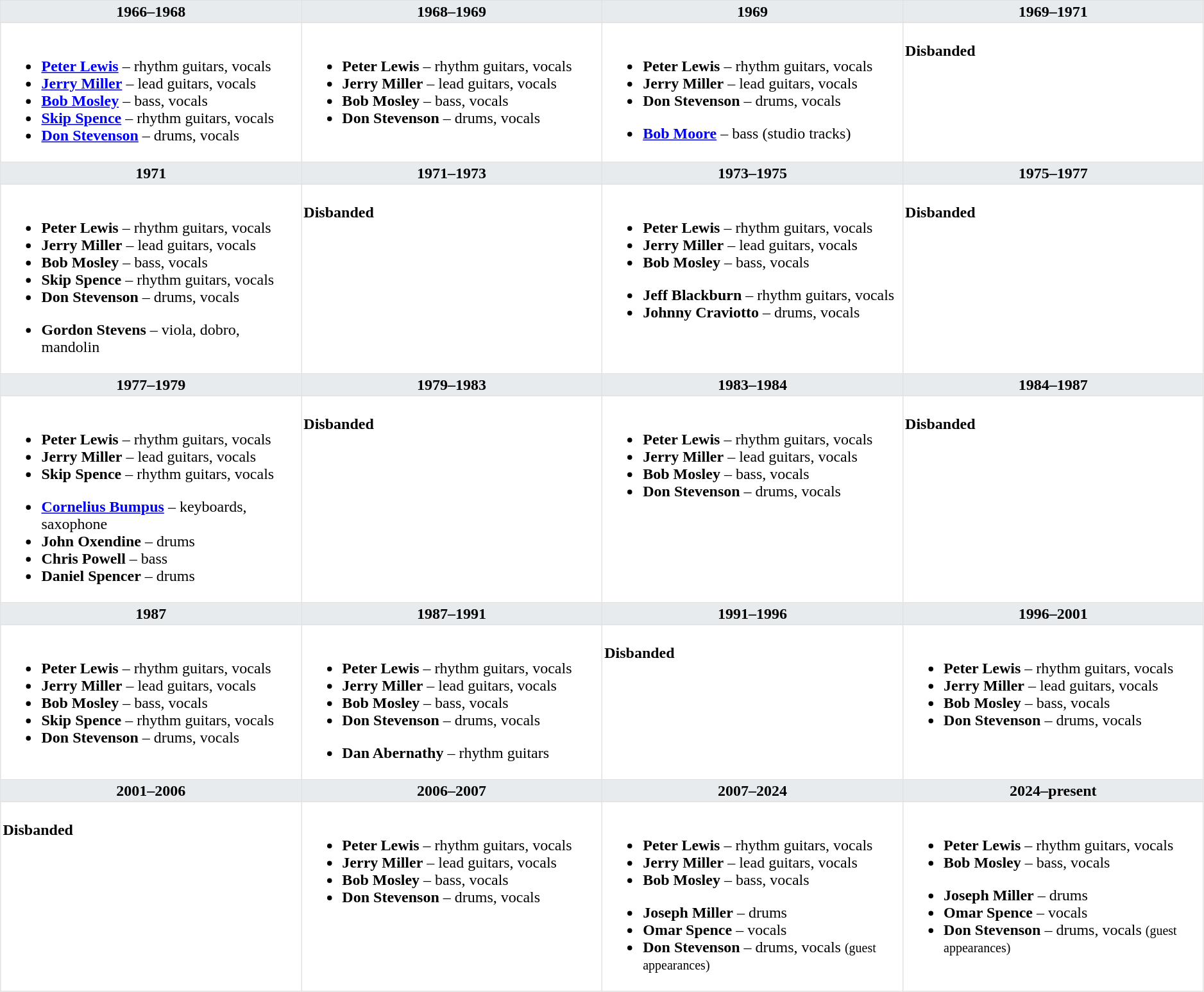<table class="toccolours" border=1 cellpadding=2 cellspacing=0 style="float: width: 375px; margin: 0 0 1em 1em; border-collapse: collapse; border: 1px solid #E2E2E2;" width=99%>
<tr>
<th bgcolor="#E7EBEE" valign=top width=25%>1966–1968</th>
<th bgcolor="#E7EBEE" valign=top width=25%>1968–1969</th>
<th bgcolor="#E7EBEE" valign=top width=25%>1969</th>
<th bgcolor="#E7EBEE" valign=top width=25%>1969–1971</th>
</tr>
<tr>
<td valign=top><br><ul><li><strong><a href='#'>Peter Lewis</a></strong> – rhythm guitars, vocals</li><li><strong><a href='#'>Jerry Miller</a></strong> – lead guitars, vocals</li><li><strong><a href='#'>Bob Mosley</a></strong> – bass, vocals</li><li><strong><a href='#'>Skip Spence</a></strong> – rhythm guitars, vocals</li><li><strong><a href='#'>Don Stevenson</a></strong> – drums, vocals</li></ul></td>
<td valign=top><br><ul><li><strong>Peter Lewis</strong> – rhythm guitars, vocals</li><li><strong>Jerry Miller</strong> – lead guitars, vocals</li><li><strong>Bob Mosley</strong> – bass, vocals</li><li><strong>Don Stevenson</strong> – drums, vocals</li></ul></td>
<td valign=top><br><ul><li><strong>Peter Lewis</strong> – rhythm guitars, vocals</li><li><strong>Jerry Miller</strong> – lead guitars, vocals</li><li><strong>Don Stevenson</strong> – drums, vocals</li></ul><ul><li><strong><a href='#'>Bob Moore</a></strong> – bass (studio tracks)</li></ul></td>
<td valign=top><br><strong>Disbanded</strong></td>
</tr>
<tr>
<th bgcolor="#E7EBEE" valign=top width=25%>1971</th>
<th bgcolor="#E7EBEE" valign=top width=25%>1971–1973</th>
<th bgcolor="#E7EBEE" valign=top width=25%>1973–1975</th>
<th bgcolor="#E7EBEE" valign=top width=25%>1975–1977</th>
</tr>
<tr>
<td valign=top><br><ul><li><strong>Peter Lewis</strong> – rhythm guitars, vocals</li><li><strong>Jerry Miller</strong> – lead guitars, vocals</li><li><strong>Bob Mosley</strong> – bass, vocals</li><li><strong>Skip Spence</strong> – rhythm guitars, vocals</li><li><strong>Don Stevenson</strong> – drums, vocals</li></ul><ul><li><strong>Gordon Stevens</strong> – viola, dobro, mandolin</li></ul></td>
<td valign=top><br><strong>Disbanded</strong></td>
<td valign=top><br><ul><li><strong>Peter Lewis</strong> – rhythm guitars, vocals</li><li><strong>Jerry Miller</strong> – lead guitars, vocals</li><li><strong>Bob Mosley</strong> – bass, vocals</li></ul><ul><li><strong>Jeff Blackburn</strong> – rhythm guitars, vocals</li><li><strong>Johnny Craviotto</strong> – drums, vocals</li></ul></td>
<td valign=top><br><strong>Disbanded</strong></td>
</tr>
<tr>
<th bgcolor="#E7EBEE" valign=top width=25%>1977–1979</th>
<th bgcolor="#E7EBEE" valign=top width=25%>1979–1983</th>
<th bgcolor="#E7EBEE" valign=top width=25%>1983–1984</th>
<th bgcolor="#E7EBEE" valign=top width=25%>1984–1987</th>
</tr>
<tr>
<td valign=top><br><ul><li><strong>Peter Lewis</strong> – rhythm guitars, vocals</li><li><strong>Jerry Miller</strong> – lead guitars, vocals</li><li><strong>Skip Spence</strong> – rhythm guitars, vocals</li></ul><ul><li><strong><a href='#'>Cornelius Bumpus</a></strong> – keyboards, saxophone</li><li><strong>John Oxendine</strong> – drums</li><li><strong>Chris Powell</strong> – bass</li><li><strong>Daniel Spencer</strong> – drums</li></ul></td>
<td valign=top><br><strong>Disbanded</strong></td>
<td valign=top><br><ul><li><strong>Peter Lewis</strong> – rhythm guitars, vocals</li><li><strong>Jerry Miller</strong> – lead guitars, vocals</li><li><strong>Bob Mosley</strong> – bass, vocals</li><li><strong>Don Stevenson</strong> – drums, vocals</li></ul></td>
<td valign=top><br><strong>Disbanded</strong></td>
</tr>
<tr>
<th bgcolor="#E7EBEE" valign=top width=25%>1987</th>
<th bgcolor="#E7EBEE" valign=top width=25%>1987–1991</th>
<th bgcolor="#E7EBEE" valign=top width=25%>1991–1996</th>
<th bgcolor="#E7EBEE" valign=top width=25%>1996–2001</th>
</tr>
<tr>
<td valign=top><br><ul><li><strong>Peter Lewis</strong> – rhythm guitars, vocals</li><li><strong>Jerry Miller</strong> – lead guitars, vocals</li><li><strong>Bob Mosley</strong> – bass, vocals</li><li><strong>Skip Spence</strong> – rhythm guitars, vocals</li><li><strong>Don Stevenson</strong> – drums, vocals</li></ul></td>
<td valign=top><br><ul><li><strong>Peter Lewis</strong> – rhythm guitars, vocals</li><li><strong>Jerry Miller</strong> – lead guitars, vocals</li><li><strong>Bob Mosley</strong> – bass, vocals</li><li><strong>Don Stevenson</strong> – drums, vocals</li></ul><ul><li><strong>Dan Abernathy</strong> – rhythm guitars</li></ul></td>
<td valign=top><br><strong>Disbanded</strong></td>
<td valign=top><br><ul><li><strong>Peter Lewis</strong> – rhythm guitars, vocals</li><li><strong>Jerry Miller</strong> – lead guitars, vocals</li><li><strong>Bob Mosley</strong> – bass, vocals</li><li><strong>Don Stevenson</strong> – drums, vocals</li></ul></td>
</tr>
<tr>
<th bgcolor="#E7EBEE" valign=top width=25%>2001–2006</th>
<th bgcolor="#E7EBEE" valign=top width=25%>2006–2007</th>
<th bgcolor="#E7EBEE" valign=top width=25%>2007–2024</th>
<th bgcolor="#E7EBEE" valign=top width=25%>2024–present</th>
</tr>
<tr>
<td valign=top><br><strong>Disbanded</strong></td>
<td valign=top><br><ul><li><strong>Peter Lewis</strong> – rhythm guitars, vocals</li><li><strong>Jerry Miller</strong> – lead guitars, vocals</li><li><strong>Bob Mosley</strong> – bass, vocals</li><li><strong>Don Stevenson</strong> – drums, vocals</li></ul></td>
<td valign=top><br><ul><li><strong>Peter Lewis</strong> – rhythm guitars, vocals</li><li><strong>Jerry Miller</strong> – lead guitars, vocals</li><li><strong>Bob Mosley</strong> – bass, vocals</li></ul><ul><li><strong>Joseph Miller</strong> – drums</li><li><strong>Omar Spence</strong> – vocals</li><li><strong>Don Stevenson</strong> – drums, vocals <small>(guest appearances)</small></li></ul></td>
<td valign=top><br><ul><li><strong>Peter Lewis</strong> – rhythm guitars, vocals</li><li><strong>Bob Mosley</strong> – bass, vocals</li></ul><ul><li><strong>Joseph Miller</strong> – drums</li><li><strong>Omar Spence</strong> – vocals</li><li><strong>Don Stevenson</strong> – drums, vocals <small>(guest appearances)</small></li></ul></td>
</tr>
</table>
